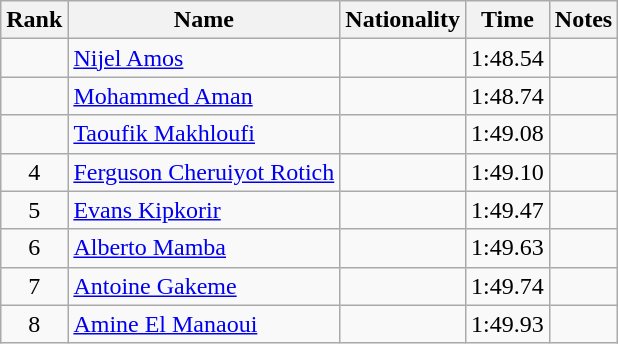<table class="wikitable sortable" style="text-align:center">
<tr>
<th>Rank</th>
<th>Name</th>
<th>Nationality</th>
<th>Time</th>
<th>Notes</th>
</tr>
<tr>
<td></td>
<td align=left><a href='#'>Nijel Amos</a></td>
<td align=left></td>
<td>1:48.54</td>
<td></td>
</tr>
<tr>
<td></td>
<td align=left><a href='#'>Mohammed Aman</a></td>
<td align=left></td>
<td>1:48.74</td>
<td></td>
</tr>
<tr>
<td></td>
<td align=left><a href='#'>Taoufik Makhloufi</a></td>
<td align=left></td>
<td>1:49.08</td>
<td></td>
</tr>
<tr>
<td>4</td>
<td align=left><a href='#'>Ferguson Cheruiyot Rotich</a></td>
<td align=left></td>
<td>1:49.10</td>
<td></td>
</tr>
<tr>
<td>5</td>
<td align=left><a href='#'>Evans Kipkorir</a></td>
<td align=left></td>
<td>1:49.47</td>
<td></td>
</tr>
<tr>
<td>6</td>
<td align=left><a href='#'>Alberto Mamba</a></td>
<td align=left></td>
<td>1:49.63</td>
<td></td>
</tr>
<tr>
<td>7</td>
<td align=left><a href='#'>Antoine Gakeme</a></td>
<td align=left></td>
<td>1:49.74</td>
<td></td>
</tr>
<tr>
<td>8</td>
<td align=left><a href='#'>Amine El Manaoui</a></td>
<td align=left></td>
<td>1:49.93</td>
<td></td>
</tr>
</table>
